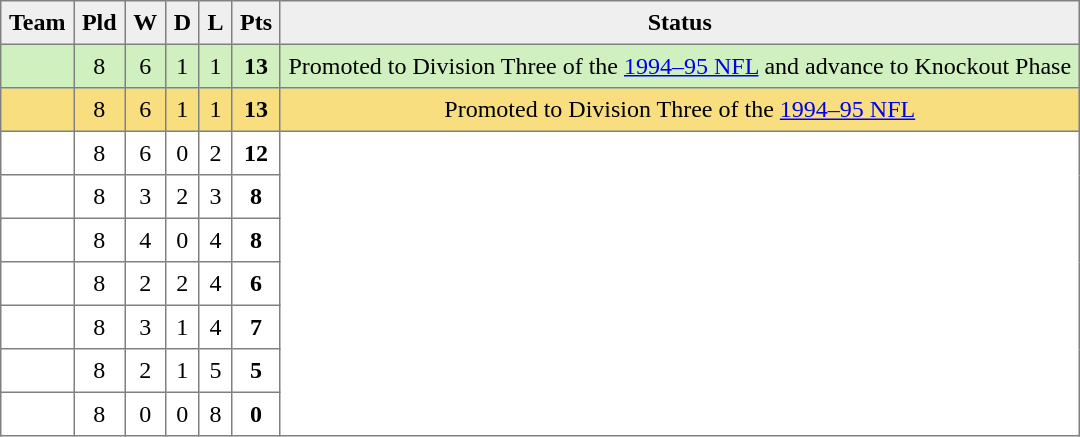<table style=border-collapse:collapse border=1 cellspacing=0 cellpadding=5>
<tr align=center bgcolor=#efefef>
<th>Team</th>
<th>Pld</th>
<th>W</th>
<th>D</th>
<th>L</th>
<th>Pts</th>
<th>Status</th>
</tr>
<tr align=center style="background:#D0F0C0;">
<td style="text-align:left;"> </td>
<td>8</td>
<td>6</td>
<td>1</td>
<td>1</td>
<td><strong>13</strong></td>
<td rowspan=1>Promoted to Division Three of the <a href='#'>1994–95 NFL</a> and advance to Knockout Phase</td>
</tr>
<tr align=center style="background:#F8DE7E;">
<td style="text-align:left;"> </td>
<td>8</td>
<td>6</td>
<td>1</td>
<td>1</td>
<td><strong>13</strong></td>
<td rowspan=1>Promoted to Division Three of the <a href='#'>1994–95 NFL</a></td>
</tr>
<tr align=center style="background:#FFFFFF;">
<td style="text-align:left;"> </td>
<td>8</td>
<td>6</td>
<td>0</td>
<td>2</td>
<td><strong>12</strong></td>
<td rowspan=7></td>
</tr>
<tr align=center style="background:#FFFFFF;">
<td style="text-align:left;"> </td>
<td>8</td>
<td>3</td>
<td>2</td>
<td>3</td>
<td><strong>8</strong></td>
</tr>
<tr align=center style="background:#FFFFFF;">
<td style="text-align:left;"> </td>
<td>8</td>
<td>4</td>
<td>0</td>
<td>4</td>
<td><strong>8</strong></td>
</tr>
<tr align=center style="background:#FFFFFF;">
<td style="text-align:left;"> </td>
<td>8</td>
<td>2</td>
<td>2</td>
<td>4</td>
<td><strong>6</strong></td>
</tr>
<tr align=center style="background:#FFFFFF;">
<td style="text-align:left;"> </td>
<td>8</td>
<td>3</td>
<td>1</td>
<td>4</td>
<td><strong>7</strong></td>
</tr>
<tr align=center style="background:#FFFFFF;">
<td style="text-align:left;"> </td>
<td>8</td>
<td>2</td>
<td>1</td>
<td>5</td>
<td><strong>5</strong></td>
</tr>
<tr align=center style="background:#FFFFFF;">
<td style="text-align:left;"> </td>
<td>8</td>
<td>0</td>
<td>0</td>
<td>8</td>
<td><strong>0</strong></td>
</tr>
</table>
